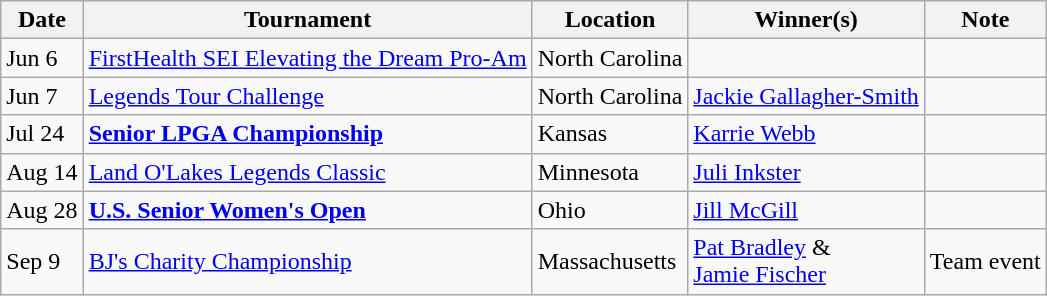<table class="wikitable">
<tr>
<th>Date</th>
<th>Tournament</th>
<th>Location</th>
<th>Winner(s)</th>
<th>Note</th>
</tr>
<tr>
<td>Jun 6</td>
<td><a href='#'>FirstHealth SEI Elevating the Dream Pro-Am</a></td>
<td>North Carolina</td>
<td></td>
<td></td>
</tr>
<tr>
<td>Jun 7</td>
<td><a href='#'>Legends Tour Challenge</a></td>
<td>North Carolina</td>
<td> <a href='#'>Jackie Gallagher-Smith</a></td>
<td></td>
</tr>
<tr>
<td>Jul 24</td>
<td><strong><a href='#'>Senior LPGA Championship</a></strong></td>
<td>Kansas</td>
<td> <a href='#'>Karrie Webb</a></td>
<td></td>
</tr>
<tr>
<td>Aug 14</td>
<td><a href='#'>Land O'Lakes Legends Classic</a></td>
<td>Minnesota</td>
<td> <a href='#'>Juli Inkster</a></td>
<td></td>
</tr>
<tr>
<td>Aug 28</td>
<td><strong><a href='#'>U.S. Senior Women's Open</a></strong></td>
<td>Ohio</td>
<td> <a href='#'>Jill McGill</a></td>
<td></td>
</tr>
<tr>
<td>Sep 9</td>
<td><a href='#'>BJ's Charity Championship</a></td>
<td>Massachusetts</td>
<td> <a href='#'>Pat Bradley</a> & <br>  <a href='#'>Jamie Fischer</a></td>
<td>Team event</td>
</tr>
</table>
